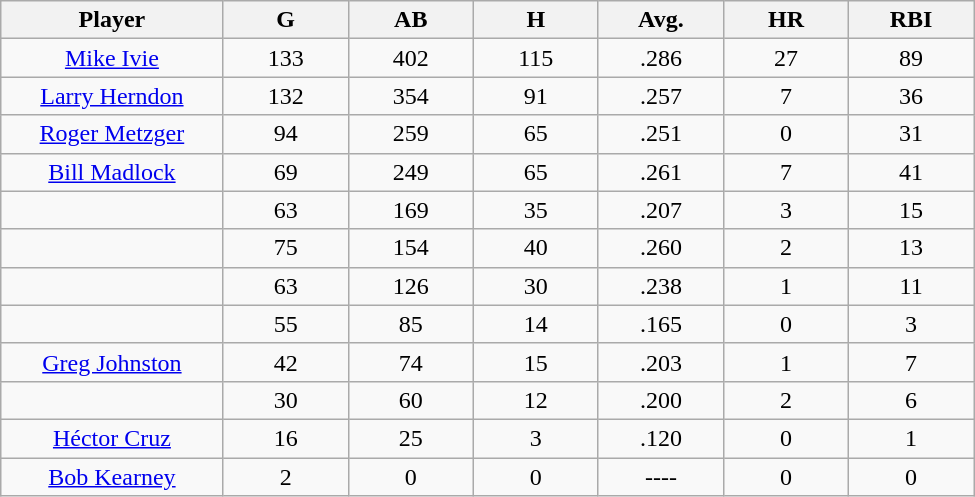<table class="wikitable sortable">
<tr>
<th bgcolor="#DDDDFF" width="16%">Player</th>
<th bgcolor="#DDDDFF" width="9%">G</th>
<th bgcolor="#DDDDFF" width="9%">AB</th>
<th bgcolor="#DDDDFF" width="9%">H</th>
<th bgcolor="#DDDDFF" width="9%">Avg.</th>
<th bgcolor="#DDDDFF" width="9%">HR</th>
<th bgcolor="#DDDDFF" width="9%">RBI</th>
</tr>
<tr align="center">
<td><a href='#'>Mike Ivie</a></td>
<td>133</td>
<td>402</td>
<td>115</td>
<td>.286</td>
<td>27</td>
<td>89</td>
</tr>
<tr align=center>
<td><a href='#'>Larry Herndon</a></td>
<td>132</td>
<td>354</td>
<td>91</td>
<td>.257</td>
<td>7</td>
<td>36</td>
</tr>
<tr align=center>
<td><a href='#'>Roger Metzger</a></td>
<td>94</td>
<td>259</td>
<td>65</td>
<td>.251</td>
<td>0</td>
<td>31</td>
</tr>
<tr align=center>
<td><a href='#'>Bill Madlock</a></td>
<td>69</td>
<td>249</td>
<td>65</td>
<td>.261</td>
<td>7</td>
<td>41</td>
</tr>
<tr align=center>
<td></td>
<td>63</td>
<td>169</td>
<td>35</td>
<td>.207</td>
<td>3</td>
<td>15</td>
</tr>
<tr align="center">
<td></td>
<td>75</td>
<td>154</td>
<td>40</td>
<td>.260</td>
<td>2</td>
<td>13</td>
</tr>
<tr align="center">
<td></td>
<td>63</td>
<td>126</td>
<td>30</td>
<td>.238</td>
<td>1</td>
<td>11</td>
</tr>
<tr align="center">
<td></td>
<td>55</td>
<td>85</td>
<td>14</td>
<td>.165</td>
<td>0</td>
<td>3</td>
</tr>
<tr align="center">
<td><a href='#'>Greg Johnston</a></td>
<td>42</td>
<td>74</td>
<td>15</td>
<td>.203</td>
<td>1</td>
<td>7</td>
</tr>
<tr align=center>
<td></td>
<td>30</td>
<td>60</td>
<td>12</td>
<td>.200</td>
<td>2</td>
<td>6</td>
</tr>
<tr align="center">
<td><a href='#'>Héctor Cruz</a></td>
<td>16</td>
<td>25</td>
<td>3</td>
<td>.120</td>
<td>0</td>
<td>1</td>
</tr>
<tr align=center>
<td><a href='#'>Bob Kearney</a></td>
<td>2</td>
<td>0</td>
<td>0</td>
<td>----</td>
<td>0</td>
<td>0</td>
</tr>
</table>
